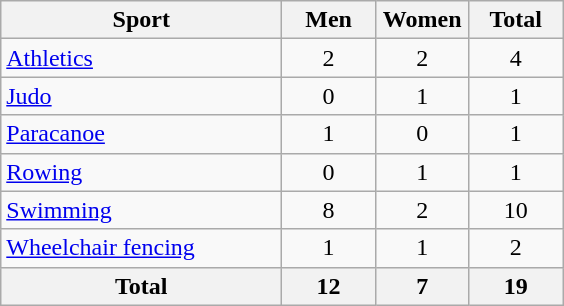<table class="wikitable sortable" style="text-align:center;">
<tr>
<th width=180>Sport</th>
<th width=55>Men</th>
<th width=55>Women</th>
<th width=55>Total</th>
</tr>
<tr>
<td align=left><a href='#'>Athletics</a></td>
<td>2</td>
<td>2</td>
<td>4</td>
</tr>
<tr>
<td align=left><a href='#'>Judo</a></td>
<td>0</td>
<td>1</td>
<td>1</td>
</tr>
<tr>
<td align=left><a href='#'>Paracanoe</a></td>
<td>1</td>
<td>0</td>
<td>1</td>
</tr>
<tr>
<td align=left><a href='#'>Rowing</a></td>
<td>0</td>
<td>1</td>
<td>1</td>
</tr>
<tr>
<td align=left><a href='#'>Swimming</a></td>
<td>8</td>
<td>2</td>
<td>10</td>
</tr>
<tr>
<td align=left><a href='#'>Wheelchair fencing</a></td>
<td>1</td>
<td>1</td>
<td>2</td>
</tr>
<tr>
<th>Total</th>
<th>12</th>
<th>7</th>
<th>19</th>
</tr>
</table>
